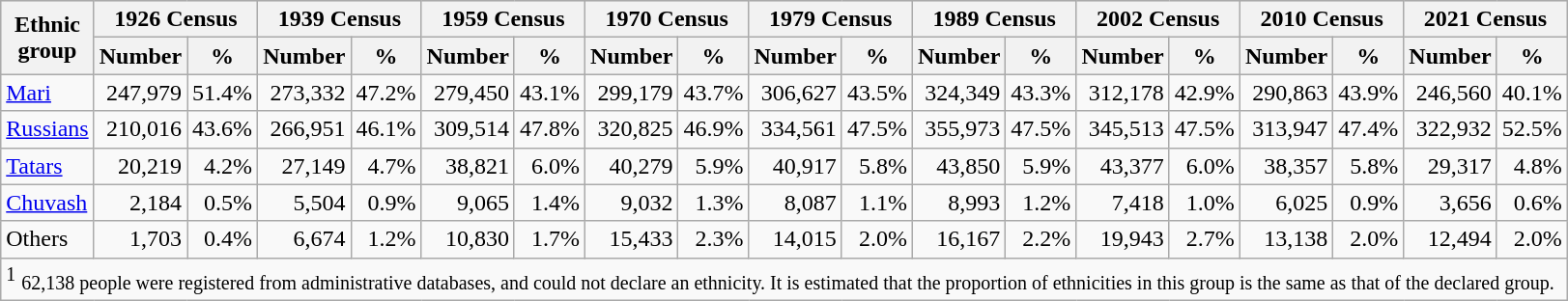<table class="wikitable" style="text-align: right;">
<tr style="background:#e0e0e0;">
<th rowspan="2">Ethnic<br>group</th>
<th colspan="2">1926 Census</th>
<th colspan="2">1939 Census</th>
<th colspan="2">1959 Census</th>
<th colspan="2">1970 Census</th>
<th colspan="2">1979 Census</th>
<th colspan="2">1989 Census</th>
<th colspan="2">2002 Census</th>
<th colspan="2">2010 Census</th>
<th colspan="2">2021 Census</th>
</tr>
<tr style="background:#e0e0e0;">
<th>Number</th>
<th>%</th>
<th>Number</th>
<th>%</th>
<th>Number</th>
<th>%</th>
<th>Number</th>
<th>%</th>
<th>Number</th>
<th>%</th>
<th>Number</th>
<th>%</th>
<th>Number</th>
<th>%</th>
<th>Number</th>
<th>%</th>
<th>Number</th>
<th>%</th>
</tr>
<tr>
<td style="text-align:left;"><a href='#'>Mari</a></td>
<td>247,979</td>
<td>51.4%</td>
<td>273,332</td>
<td>47.2%</td>
<td>279,450</td>
<td>43.1%</td>
<td>299,179</td>
<td>43.7%</td>
<td>306,627</td>
<td>43.5%</td>
<td>324,349</td>
<td>43.3%</td>
<td>312,178</td>
<td>42.9%</td>
<td>290,863</td>
<td>43.9%</td>
<td>246,560</td>
<td>40.1%</td>
</tr>
<tr>
<td style="text-align:left;"><a href='#'>Russians</a></td>
<td>210,016</td>
<td>43.6%</td>
<td>266,951</td>
<td>46.1%</td>
<td>309,514</td>
<td>47.8%</td>
<td>320,825</td>
<td>46.9%</td>
<td>334,561</td>
<td>47.5%</td>
<td>355,973</td>
<td>47.5%</td>
<td>345,513</td>
<td>47.5%</td>
<td>313,947</td>
<td>47.4%</td>
<td>322,932</td>
<td>52.5%</td>
</tr>
<tr>
<td align="left"><a href='#'>Tatars</a></td>
<td>20,219</td>
<td>4.2%</td>
<td>27,149</td>
<td>4.7%</td>
<td>38,821</td>
<td>6.0%</td>
<td>40,279</td>
<td>5.9%</td>
<td>40,917</td>
<td>5.8%</td>
<td>43,850</td>
<td>5.9%</td>
<td>43,377</td>
<td>6.0%</td>
<td>38,357</td>
<td>5.8%</td>
<td>29,317</td>
<td>4.8%</td>
</tr>
<tr>
<td align="left"><a href='#'>Chuvash</a></td>
<td>2,184</td>
<td>0.5%</td>
<td>5,504</td>
<td>0.9%</td>
<td>9,065</td>
<td>1.4%</td>
<td>9,032</td>
<td>1.3%</td>
<td>8,087</td>
<td>1.1%</td>
<td>8,993</td>
<td>1.2%</td>
<td>7,418</td>
<td>1.0%</td>
<td>6,025</td>
<td>0.9%</td>
<td>3,656</td>
<td>0.6%</td>
</tr>
<tr>
<td style="text-align:left;">Others</td>
<td>1,703</td>
<td>0.4%</td>
<td>6,674</td>
<td>1.2%</td>
<td>10,830</td>
<td>1.7%</td>
<td>15,433</td>
<td>2.3%</td>
<td>14,015</td>
<td>2.0%</td>
<td>16,167</td>
<td>2.2%</td>
<td>19,943</td>
<td>2.7%</td>
<td>13,138</td>
<td>2.0%</td>
<td>12,494</td>
<td>2.0%</td>
</tr>
<tr>
<td style="text-align:left;" colspan="19"><sup>1</sup> <small>62,138 people were registered from administrative databases, and could not declare an ethnicity. It is estimated that the proportion of ethnicities in this group is the same as that of the declared group.</small></td>
</tr>
</table>
